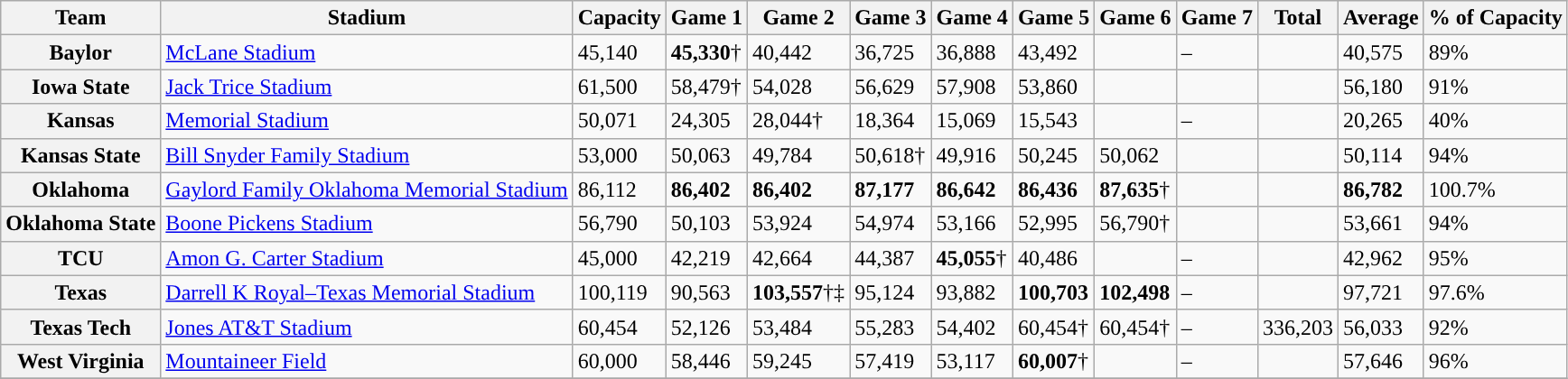<table class="wikitable sortable">
<tr>
<th>Team</th>
<th>Stadium</th>
<th>Capacity</th>
<th>Game 1</th>
<th>Game 2</th>
<th>Game 3</th>
<th>Game 4</th>
<th>Game 5</th>
<th>Game 6</th>
<th>Game 7</th>
<th>Total</th>
<th>Average</th>
<th>% of Capacity</th>
</tr>
<tr>
<th>Baylor</th>
<td><a href='#'>McLane Stadium</a></td>
<td>45,140</td>
<td><strong>45,330</strong>†</td>
<td>40,442</td>
<td>36,725</td>
<td>36,888</td>
<td>43,492</td>
<td></td>
<td>–</td>
<td></td>
<td>40,575</td>
<td>89%</td>
</tr>
<tr>
<th>Iowa State</th>
<td><a href='#'>Jack Trice Stadium</a></td>
<td>61,500</td>
<td>58,479†</td>
<td>54,028</td>
<td>56,629</td>
<td>57,908</td>
<td>53,860</td>
<td></td>
<td></td>
<td></td>
<td>56,180</td>
<td>91%</td>
</tr>
<tr>
<th>Kansas</th>
<td><a href='#'>Memorial Stadium</a></td>
<td>50,071</td>
<td>24,305</td>
<td>28,044†</td>
<td>18,364</td>
<td>15,069</td>
<td>15,543</td>
<td></td>
<td>–</td>
<td></td>
<td>20,265</td>
<td>40%</td>
</tr>
<tr>
<th>Kansas State</th>
<td><a href='#'>Bill Snyder Family Stadium</a></td>
<td>53,000</td>
<td>50,063</td>
<td>49,784</td>
<td>50,618†</td>
<td>49,916</td>
<td>50,245</td>
<td>50,062</td>
<td></td>
<td></td>
<td>50,114</td>
<td>94%</td>
</tr>
<tr>
<th>Oklahoma</th>
<td><a href='#'>Gaylord Family Oklahoma Memorial Stadium</a></td>
<td>86,112</td>
<td><strong>86,402</strong></td>
<td><strong>86,402</strong></td>
<td><strong>87,177</strong></td>
<td><strong>86,642</strong></td>
<td><strong>86,436</strong></td>
<td><strong>87,635</strong>†</td>
<td></td>
<td></td>
<td><strong>86,782</strong></td>
<td>100.7%</td>
</tr>
<tr>
<th>Oklahoma State</th>
<td><a href='#'>Boone Pickens Stadium</a></td>
<td>56,790</td>
<td>50,103</td>
<td>53,924</td>
<td>54,974</td>
<td>53,166</td>
<td>52,995</td>
<td>56,790†</td>
<td></td>
<td></td>
<td>53,661</td>
<td>94%</td>
</tr>
<tr>
<th>TCU</th>
<td><a href='#'>Amon G. Carter Stadium</a></td>
<td>45,000</td>
<td>42,219</td>
<td>42,664</td>
<td>44,387</td>
<td><strong>45,055</strong>†</td>
<td>40,486</td>
<td></td>
<td>–</td>
<td></td>
<td>42,962</td>
<td>95%</td>
</tr>
<tr>
<th>Texas</th>
<td><a href='#'>Darrell K Royal–Texas Memorial Stadium</a></td>
<td>100,119</td>
<td>90,563</td>
<td><strong>103,557</strong>†‡</td>
<td>95,124</td>
<td>93,882</td>
<td><strong>100,703</strong></td>
<td><strong>102,498</strong></td>
<td>–</td>
<td></td>
<td>97,721</td>
<td>97.6%</td>
</tr>
<tr>
<th>Texas Tech</th>
<td><a href='#'>Jones AT&T Stadium</a></td>
<td>60,454</td>
<td>52,126</td>
<td>53,484</td>
<td>55,283</td>
<td>54,402</td>
<td>60,454†</td>
<td>60,454†</td>
<td>–</td>
<td>336,203</td>
<td>56,033</td>
<td>92%</td>
</tr>
<tr>
<th>West Virginia</th>
<td><a href='#'>Mountaineer Field</a></td>
<td>60,000</td>
<td>58,446</td>
<td>59,245</td>
<td>57,419</td>
<td>53,117</td>
<td><strong>60,007</strong>†</td>
<td></td>
<td>–</td>
<td></td>
<td>57,646</td>
<td>96%</td>
</tr>
<tr>
</tr>
</table>
